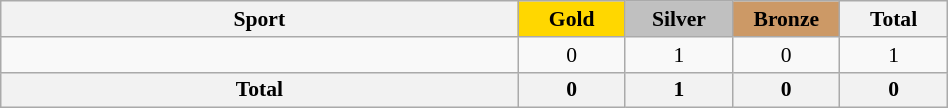<table class="wikitable" style="text-align:center; font-size:90%;" width=50%>
<tr>
<th>Sport</th>
<td style="background:gold; width:4.5em; font-weight:bold;">Gold</td>
<td style="background:silver; width:4.5em; font-weight:bold;">Silver</td>
<td style="background:#cc9966; width:4.5em; font-weight:bold;">Bronze</td>
<th style="width:4.5em; font-weight:bold;">Total</th>
</tr>
<tr>
<td align=left></td>
<td>0</td>
<td>1</td>
<td>0</td>
<td>1</td>
</tr>
<tr>
<th>Total</th>
<th>0</th>
<th>1</th>
<th>0</th>
<th>0</th>
</tr>
</table>
